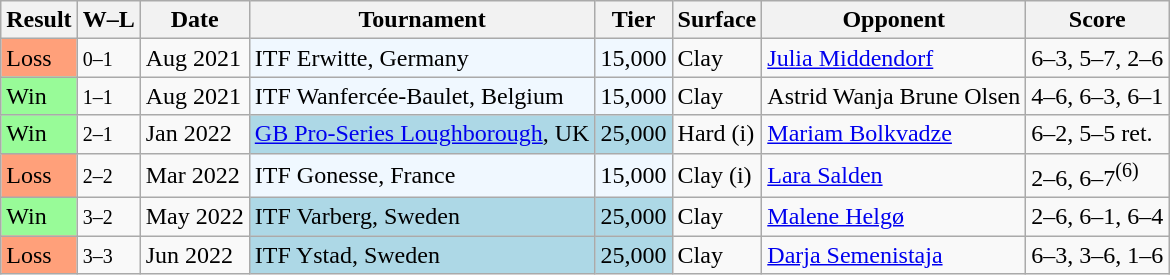<table class="sortable wikitable">
<tr>
<th>Result</th>
<th class="unsortable">W–L</th>
<th>Date</th>
<th>Tournament</th>
<th>Tier</th>
<th>Surface</th>
<th>Opponent</th>
<th class="unsortable">Score</th>
</tr>
<tr>
<td style="background:#ffa07a;">Loss</td>
<td><small>0–1</small></td>
<td>Aug 2021</td>
<td style="background:#f0f8ff;">ITF Erwitte, Germany</td>
<td style="background:#f0f8ff;">15,000</td>
<td>Clay</td>
<td> <a href='#'>Julia Middendorf</a></td>
<td>6–3, 5–7, 2–6</td>
</tr>
<tr>
<td style="background:#98fb98;">Win</td>
<td><small>1–1</small></td>
<td>Aug 2021</td>
<td style="background:#f0f8ff;">ITF Wanfercée-Baulet, Belgium</td>
<td style="background:#f0f8ff;">15,000</td>
<td>Clay</td>
<td> Astrid Wanja Brune Olsen</td>
<td>4–6, 6–3, 6–1</td>
</tr>
<tr>
<td style="background:#98fb98;">Win</td>
<td><small>2–1</small></td>
<td>Jan 2022</td>
<td style="background:lightblue;"><a href='#'>GB Pro-Series Loughborough</a>, UK</td>
<td style="background:lightblue;">25,000</td>
<td>Hard (i)</td>
<td> <a href='#'>Mariam Bolkvadze</a></td>
<td>6–2, 5–5 ret.</td>
</tr>
<tr>
<td style="background:#ffa07a;">Loss</td>
<td><small>2–2</small></td>
<td>Mar 2022</td>
<td style="background:#f0f8ff;">ITF Gonesse, France</td>
<td style="background:#f0f8ff;">15,000</td>
<td>Clay (i)</td>
<td> <a href='#'>Lara Salden</a></td>
<td>2–6, 6–7<sup>(6)</sup></td>
</tr>
<tr>
<td style="background:#98fb98;">Win</td>
<td><small>3–2</small></td>
<td>May 2022</td>
<td style="background:lightblue;">ITF Varberg, Sweden</td>
<td style="background:lightblue;">25,000</td>
<td>Clay</td>
<td> <a href='#'>Malene Helgø</a></td>
<td>2–6, 6–1, 6–4</td>
</tr>
<tr>
<td style="background:#ffa07a;">Loss</td>
<td><small>3–3</small></td>
<td>Jun 2022</td>
<td style="background:lightblue;">ITF Ystad, Sweden</td>
<td style="background:lightblue;">25,000</td>
<td>Clay</td>
<td> <a href='#'>Darja Semenistaja</a></td>
<td>6–3, 3–6, 1–6</td>
</tr>
</table>
